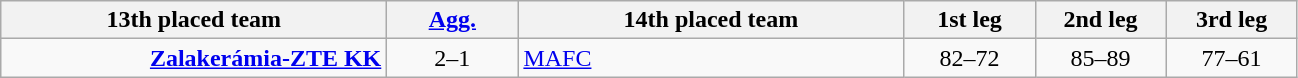<table class=wikitable style="text-align:center">
<tr>
<th width=250>13th placed team</th>
<th width=80><a href='#'>Agg.</a></th>
<th width=250>14th placed team</th>
<th width=80>1st leg</th>
<th width=80>2nd leg</th>
<th width=80>3rd leg</th>
</tr>
<tr>
<td align=right><strong><a href='#'>Zalakerámia-ZTE KK</a></strong> </td>
<td>2–1</td>
<td align=left> <a href='#'>MAFC</a></td>
<td>82–72</td>
<td>85–89</td>
<td>77–61</td>
</tr>
</table>
